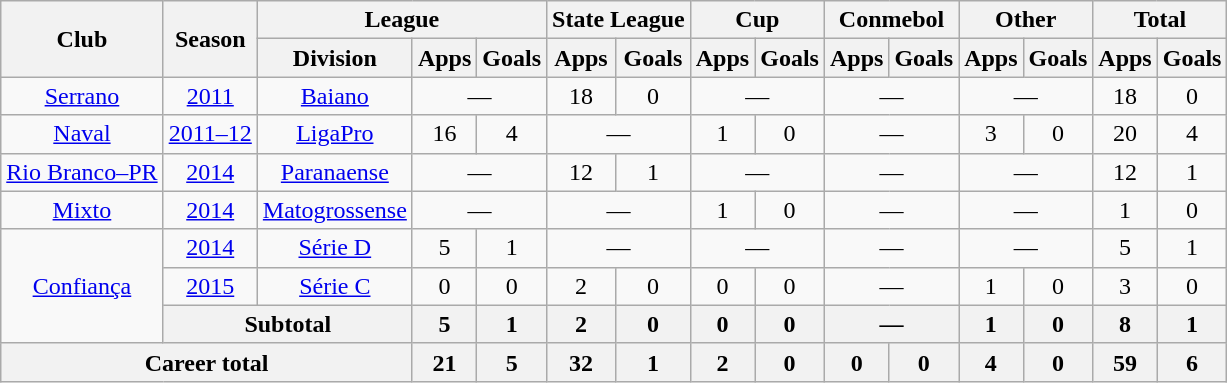<table class="wikitable" style="text-align: center;">
<tr>
<th rowspan="2">Club</th>
<th rowspan="2">Season</th>
<th colspan="3">League</th>
<th colspan="2">State League</th>
<th colspan="2">Cup</th>
<th colspan="2">Conmebol</th>
<th colspan="2">Other</th>
<th colspan="2">Total</th>
</tr>
<tr>
<th>Division</th>
<th>Apps</th>
<th>Goals</th>
<th>Apps</th>
<th>Goals</th>
<th>Apps</th>
<th>Goals</th>
<th>Apps</th>
<th>Goals</th>
<th>Apps</th>
<th>Goals</th>
<th>Apps</th>
<th>Goals</th>
</tr>
<tr>
<td valign="center"><a href='#'>Serrano</a></td>
<td><a href='#'>2011</a></td>
<td><a href='#'>Baiano</a></td>
<td colspan="2">—</td>
<td>18</td>
<td>0</td>
<td colspan="2">—</td>
<td colspan="2">—</td>
<td colspan="2">—</td>
<td>18</td>
<td>0</td>
</tr>
<tr>
<td valign="center"><a href='#'>Naval</a></td>
<td><a href='#'>2011–12</a></td>
<td><a href='#'>LigaPro</a></td>
<td>16</td>
<td>4</td>
<td colspan="2">—</td>
<td>1</td>
<td>0</td>
<td colspan="2">—</td>
<td>3</td>
<td>0</td>
<td>20</td>
<td>4</td>
</tr>
<tr>
<td valign="center"><a href='#'>Rio Branco–PR</a></td>
<td><a href='#'>2014</a></td>
<td><a href='#'>Paranaense</a></td>
<td colspan="2">—</td>
<td>12</td>
<td>1</td>
<td colspan="2">—</td>
<td colspan="2">—</td>
<td colspan="2">—</td>
<td>12</td>
<td>1</td>
</tr>
<tr>
<td valign="center"><a href='#'>Mixto</a></td>
<td><a href='#'>2014</a></td>
<td><a href='#'>Matogrossense</a></td>
<td colspan="2">—</td>
<td colspan="2">—</td>
<td>1</td>
<td>0</td>
<td colspan="2">—</td>
<td colspan="2">—</td>
<td>1</td>
<td>0</td>
</tr>
<tr>
<td rowspan=3 valign="center"><a href='#'>Confiança</a></td>
<td><a href='#'>2014</a></td>
<td><a href='#'>Série D</a></td>
<td>5</td>
<td>1</td>
<td colspan="2">—</td>
<td colspan="2">—</td>
<td colspan="2">—</td>
<td colspan="2">—</td>
<td>5</td>
<td>1</td>
</tr>
<tr>
<td><a href='#'>2015</a></td>
<td><a href='#'>Série C</a></td>
<td>0</td>
<td>0</td>
<td>2</td>
<td>0</td>
<td>0</td>
<td>0</td>
<td colspan="2">—</td>
<td>1</td>
<td>0</td>
<td>3</td>
<td>0</td>
</tr>
<tr>
<th colspan="2"><strong>Subtotal</strong></th>
<th>5</th>
<th>1</th>
<th>2</th>
<th>0</th>
<th>0</th>
<th>0</th>
<th colspan="2">—</th>
<th>1</th>
<th>0</th>
<th>8</th>
<th>1</th>
</tr>
<tr>
<th colspan="3"><strong>Career total</strong></th>
<th>21</th>
<th>5</th>
<th>32</th>
<th>1</th>
<th>2</th>
<th>0</th>
<th>0</th>
<th>0</th>
<th>4</th>
<th>0</th>
<th>59</th>
<th>6</th>
</tr>
</table>
